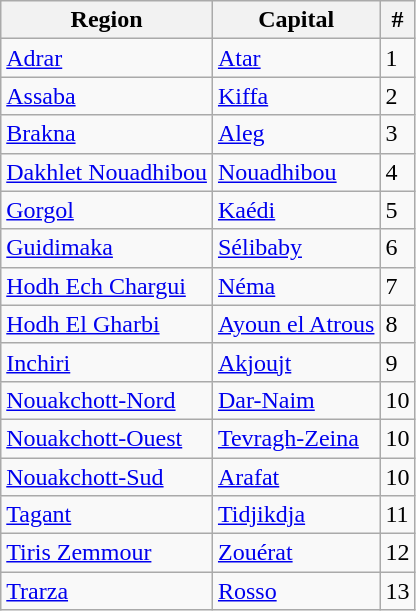<table class="wikitable">
<tr>
<th>Region</th>
<th>Capital</th>
<th>#</th>
</tr>
<tr>
<td><a href='#'>Adrar</a></td>
<td><a href='#'>Atar</a></td>
<td>1</td>
</tr>
<tr>
<td><a href='#'>Assaba</a></td>
<td><a href='#'>Kiffa</a></td>
<td>2</td>
</tr>
<tr>
<td><a href='#'>Brakna</a></td>
<td><a href='#'>Aleg</a></td>
<td>3</td>
</tr>
<tr>
<td><a href='#'>Dakhlet Nouadhibou</a></td>
<td><a href='#'>Nouadhibou</a></td>
<td>4</td>
</tr>
<tr>
<td><a href='#'>Gorgol</a></td>
<td><a href='#'>Kaédi</a></td>
<td>5</td>
</tr>
<tr>
<td><a href='#'>Guidimaka</a></td>
<td><a href='#'>Sélibaby</a></td>
<td>6</td>
</tr>
<tr>
<td><a href='#'>Hodh Ech Chargui</a></td>
<td><a href='#'>Néma</a></td>
<td>7</td>
</tr>
<tr>
<td><a href='#'>Hodh El Gharbi</a></td>
<td><a href='#'>Ayoun el Atrous</a></td>
<td>8</td>
</tr>
<tr>
<td><a href='#'>Inchiri</a></td>
<td><a href='#'>Akjoujt</a></td>
<td>9</td>
</tr>
<tr>
<td><a href='#'>Nouakchott-Nord</a></td>
<td><a href='#'>Dar-Naim</a></td>
<td>10</td>
</tr>
<tr>
<td><a href='#'>Nouakchott-Ouest</a></td>
<td><a href='#'>Tevragh-Zeina</a></td>
<td>10</td>
</tr>
<tr>
<td><a href='#'>Nouakchott-Sud</a></td>
<td><a href='#'>Arafat</a></td>
<td>10</td>
</tr>
<tr>
<td><a href='#'>Tagant</a></td>
<td><a href='#'>Tidjikdja</a></td>
<td>11</td>
</tr>
<tr>
<td><a href='#'>Tiris Zemmour</a></td>
<td><a href='#'>Zouérat</a></td>
<td>12</td>
</tr>
<tr>
<td><a href='#'>Trarza</a></td>
<td><a href='#'>Rosso</a></td>
<td>13</td>
</tr>
</table>
